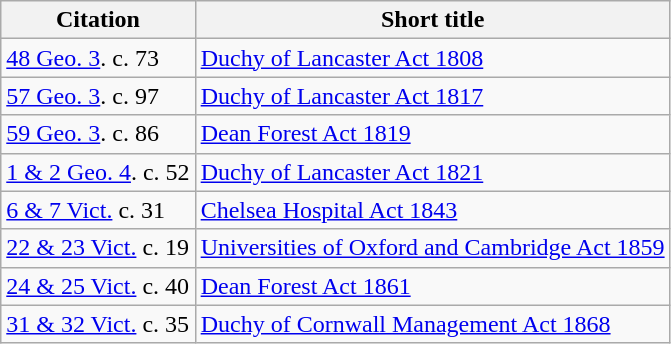<table class="wikitable">
<tr>
<th>Citation</th>
<th>Short title</th>
</tr>
<tr>
<td><a href='#'>48 Geo. 3</a>. c. 73</td>
<td><a href='#'>Duchy of Lancaster Act 1808</a></td>
</tr>
<tr>
<td><a href='#'>57 Geo. 3</a>. c. 97</td>
<td><a href='#'>Duchy of Lancaster Act 1817</a></td>
</tr>
<tr>
<td><a href='#'>59 Geo. 3</a>. c. 86</td>
<td><a href='#'>Dean Forest Act 1819</a></td>
</tr>
<tr>
<td><a href='#'>1 & 2 Geo. 4</a>. c. 52</td>
<td><a href='#'>Duchy of Lancaster Act 1821</a></td>
</tr>
<tr>
<td><a href='#'>6 & 7 Vict.</a> c. 31</td>
<td><a href='#'>Chelsea Hospital Act 1843</a></td>
</tr>
<tr>
<td><a href='#'>22 & 23 Vict.</a> c. 19</td>
<td><a href='#'>Universities of Oxford and Cambridge Act 1859</a></td>
</tr>
<tr>
<td><a href='#'>24 & 25 Vict.</a> c. 40</td>
<td><a href='#'>Dean Forest Act 1861</a></td>
</tr>
<tr>
<td><a href='#'>31 & 32 Vict.</a> c. 35</td>
<td><a href='#'>Duchy of Cornwall Management Act 1868</a></td>
</tr>
</table>
